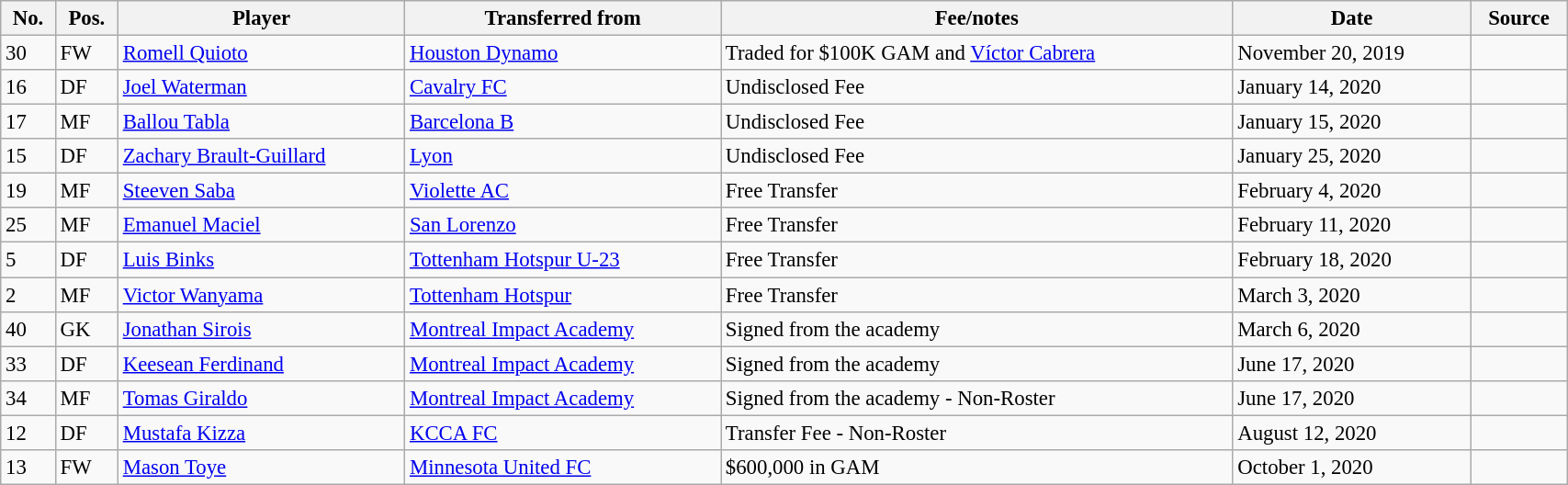<table class="wikitable sortable" style="width:90%; text-align:center; font-size:95%; text-align:left;">
<tr>
<th>No.</th>
<th>Pos.</th>
<th>Player</th>
<th>Transferred from</th>
<th>Fee/notes</th>
<th>Date</th>
<th>Source</th>
</tr>
<tr>
<td>30</td>
<td>FW</td>
<td> <a href='#'>Romell Quioto</a></td>
<td> <a href='#'>Houston Dynamo</a></td>
<td>Traded for $100K GAM and <a href='#'>Víctor Cabrera</a></td>
<td>November 20, 2019</td>
<td></td>
</tr>
<tr>
<td>16</td>
<td>DF</td>
<td> <a href='#'>Joel Waterman</a></td>
<td> <a href='#'>Cavalry FC</a></td>
<td>Undisclosed Fee</td>
<td>January 14, 2020</td>
<td></td>
</tr>
<tr>
<td>17</td>
<td>MF</td>
<td> <a href='#'>Ballou Tabla</a></td>
<td> <a href='#'>Barcelona B</a></td>
<td>Undisclosed Fee</td>
<td>January 15, 2020</td>
<td></td>
</tr>
<tr>
<td>15</td>
<td>DF</td>
<td> <a href='#'>Zachary Brault-Guillard</a></td>
<td> <a href='#'>Lyon</a></td>
<td>Undisclosed Fee</td>
<td>January 25, 2020</td>
<td></td>
</tr>
<tr>
<td>19</td>
<td>MF</td>
<td> <a href='#'>Steeven Saba</a></td>
<td> <a href='#'>Violette AC</a></td>
<td>Free Transfer</td>
<td>February 4, 2020</td>
<td></td>
</tr>
<tr>
<td>25</td>
<td>MF</td>
<td> <a href='#'>Emanuel Maciel</a></td>
<td> <a href='#'>San Lorenzo</a></td>
<td>Free Transfer</td>
<td>February 11, 2020</td>
<td></td>
</tr>
<tr>
<td>5</td>
<td>DF</td>
<td> <a href='#'>Luis Binks</a></td>
<td> <a href='#'>Tottenham Hotspur U-23</a></td>
<td>Free Transfer</td>
<td>February 18, 2020</td>
<td></td>
</tr>
<tr>
<td>2</td>
<td>MF</td>
<td> <a href='#'>Victor Wanyama</a></td>
<td> <a href='#'>Tottenham Hotspur</a></td>
<td>Free Transfer</td>
<td>March 3, 2020</td>
<td></td>
</tr>
<tr>
<td>40</td>
<td>GK</td>
<td> <a href='#'>Jonathan Sirois</a></td>
<td> <a href='#'>Montreal Impact Academy</a></td>
<td>Signed from the academy</td>
<td>March 6, 2020</td>
<td></td>
</tr>
<tr>
<td>33</td>
<td>DF</td>
<td> <a href='#'>Keesean Ferdinand</a></td>
<td> <a href='#'>Montreal Impact Academy</a></td>
<td>Signed from the academy</td>
<td>June 17, 2020</td>
<td></td>
</tr>
<tr>
<td>34</td>
<td>MF</td>
<td> <a href='#'>Tomas Giraldo</a></td>
<td> <a href='#'>Montreal Impact Academy</a></td>
<td>Signed from the academy - Non-Roster</td>
<td>June 17, 2020</td>
<td></td>
</tr>
<tr>
<td>12</td>
<td>DF</td>
<td> <a href='#'>Mustafa Kizza</a></td>
<td> <a href='#'>KCCA FC</a></td>
<td>Transfer Fee - Non-Roster</td>
<td>August 12, 2020</td>
<td></td>
</tr>
<tr>
<td>13</td>
<td>FW</td>
<td> <a href='#'>Mason Toye</a></td>
<td> <a href='#'>Minnesota United FC</a></td>
<td>$600,000 in GAM</td>
<td>October 1, 2020</td>
<td></td>
</tr>
</table>
